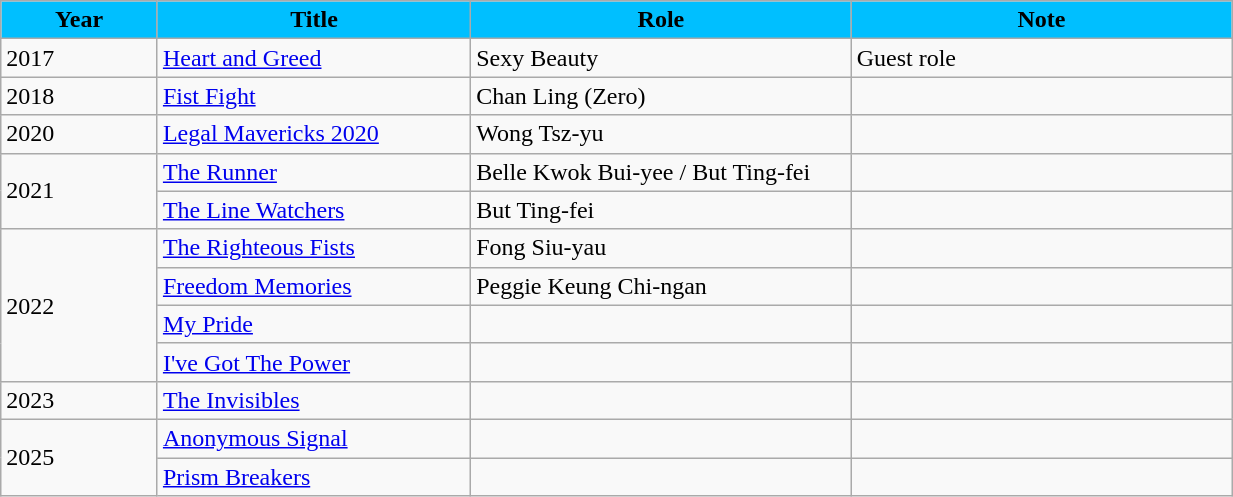<table class="wikitable" width="65%">
<tr style="background:#00BFFF; color:black" align=center>
<td style="width:7%"><strong>Year</strong></td>
<td style="width:14%"><strong>Title</strong></td>
<td style="width:17%"><strong>Role</strong></td>
<td style="width:17%"><strong>Note</strong></td>
</tr>
<tr>
<td>2017</td>
<td><a href='#'>Heart and Greed</a></td>
<td>Sexy Beauty</td>
<td>Guest role</td>
</tr>
<tr>
<td>2018</td>
<td><a href='#'>Fist Fight</a></td>
<td>Chan Ling (Zero)</td>
<td></td>
</tr>
<tr>
<td>2020</td>
<td><a href='#'>Legal Mavericks 2020</a></td>
<td>Wong Tsz-yu</td>
<td></td>
</tr>
<tr>
<td rowspan="2">2021</td>
<td><a href='#'>The Runner</a></td>
<td>Belle Kwok Bui-yee / But Ting-fei</td>
<td></td>
</tr>
<tr>
<td><a href='#'>The Line Watchers</a></td>
<td>But Ting-fei</td>
<td></td>
</tr>
<tr>
<td rowspan="4">2022</td>
<td><a href='#'>The Righteous Fists</a></td>
<td>Fong Siu-yau</td>
<td></td>
</tr>
<tr>
<td><a href='#'>Freedom Memories</a></td>
<td>Peggie Keung Chi-ngan</td>
<td></td>
</tr>
<tr>
<td><a href='#'>My Pride</a></td>
<td></td>
<td></td>
</tr>
<tr>
<td><a href='#'>I've Got The Power</a></td>
<td></td>
<td></td>
</tr>
<tr>
<td>2023</td>
<td><a href='#'>The Invisibles</a></td>
<td></td>
</tr>
<tr>
<td rowspan="2">2025</td>
<td><a href='#'>Anonymous Signal</a></td>
<td></td>
<td></td>
</tr>
<tr>
<td><a href='#'>Prism Breakers</a></td>
<td></td>
<td></td>
</tr>
</table>
